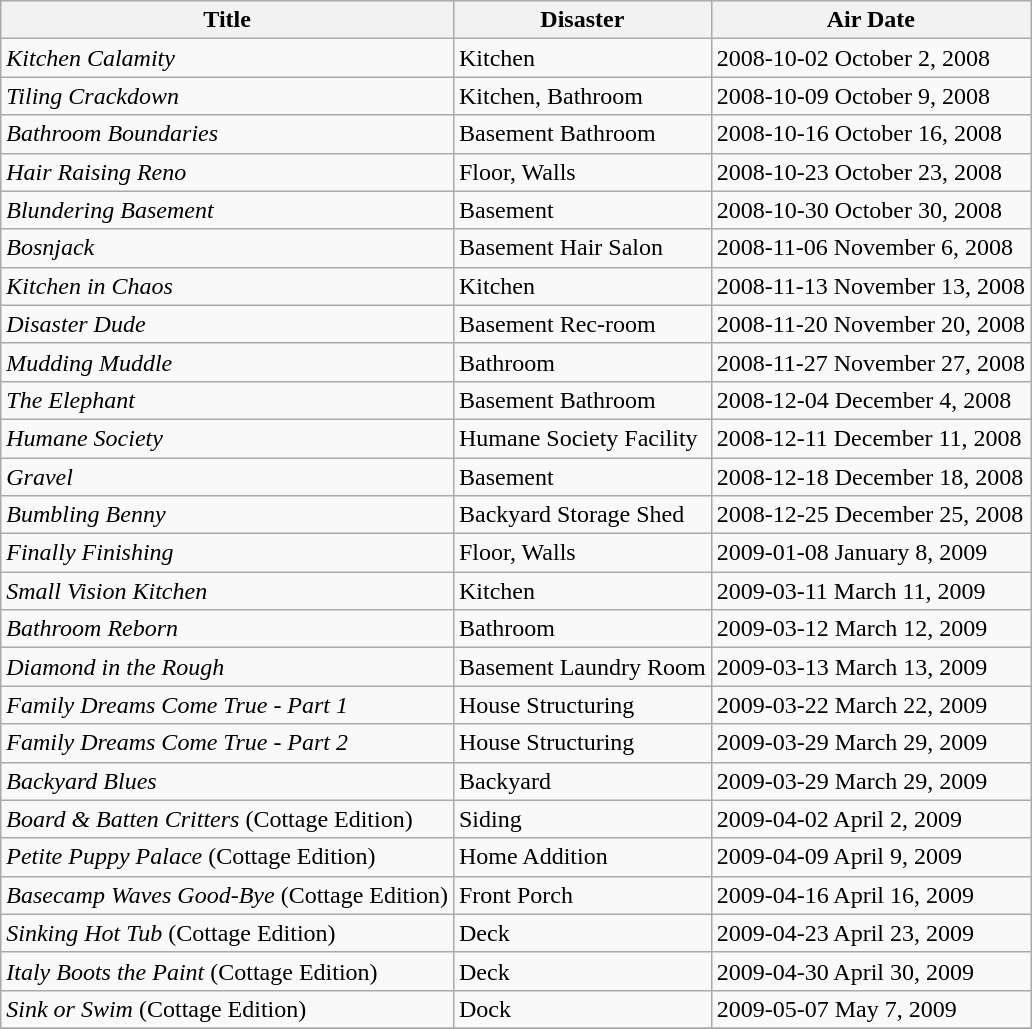<table class="wikitable sortable">
<tr>
<th>Title</th>
<th>Disaster</th>
<th>Air Date</th>
</tr>
<tr>
<td><em>Kitchen Calamity</em></td>
<td>Kitchen</td>
<td><span>2008-10-02</span> October 2, 2008</td>
</tr>
<tr>
<td><em>Tiling Crackdown</em></td>
<td>Kitchen, Bathroom</td>
<td><span>2008-10-09</span> October 9, 2008</td>
</tr>
<tr>
<td><em>Bathroom Boundaries</em></td>
<td>Basement Bathroom</td>
<td><span>2008-10-16</span> October 16, 2008</td>
</tr>
<tr>
<td><em>Hair Raising Reno</em></td>
<td>Floor, Walls</td>
<td><span>2008-10-23</span> October 23, 2008</td>
</tr>
<tr>
<td><em>Blundering Basement</em></td>
<td>Basement</td>
<td><span>2008-10-30</span> October 30, 2008</td>
</tr>
<tr>
<td><em>Bosnjack</em></td>
<td>Basement Hair Salon</td>
<td><span>2008-11-06</span> November 6, 2008</td>
</tr>
<tr>
<td><em>Kitchen in Chaos</em></td>
<td>Kitchen</td>
<td><span>2008-11-13</span> November 13, 2008</td>
</tr>
<tr>
<td><em>Disaster Dude</em></td>
<td>Basement Rec-room</td>
<td><span>2008-11-20</span> November 20, 2008</td>
</tr>
<tr>
<td><em>Mudding Muddle</em></td>
<td>Bathroom</td>
<td><span>2008-11-27</span> November 27, 2008</td>
</tr>
<tr>
<td><em>The Elephant</em></td>
<td>Basement Bathroom</td>
<td><span>2008-12-04</span> December 4, 2008</td>
</tr>
<tr>
<td><em>Humane Society</em></td>
<td>Humane Society Facility</td>
<td><span>2008-12-11</span> December 11, 2008</td>
</tr>
<tr>
<td><em>Gravel</em></td>
<td>Basement</td>
<td><span>2008-12-18</span> December 18, 2008</td>
</tr>
<tr>
<td><em>Bumbling Benny</em></td>
<td>Backyard Storage Shed</td>
<td><span>2008-12-25</span> December 25, 2008</td>
</tr>
<tr>
<td><em>Finally Finishing</em></td>
<td>Floor, Walls</td>
<td><span>2009-01-08</span> January 8, 2009</td>
</tr>
<tr>
<td><em>Small Vision Kitchen</em></td>
<td>Kitchen</td>
<td><span>2009-03-11</span> March 11, 2009</td>
</tr>
<tr>
<td><em>Bathroom Reborn</em></td>
<td>Bathroom</td>
<td><span>2009-03-12</span> March 12, 2009</td>
</tr>
<tr>
<td><em>Diamond in the Rough</em></td>
<td>Basement Laundry Room</td>
<td><span>2009-03-13</span> March 13, 2009</td>
</tr>
<tr>
<td><em>Family Dreams Come True - Part 1</em></td>
<td>House Structuring</td>
<td><span>2009-03-22</span> March 22, 2009</td>
</tr>
<tr>
<td><em>Family Dreams Come True - Part 2</em></td>
<td>House Structuring</td>
<td><span>2009-03-29</span> March 29, 2009</td>
</tr>
<tr>
<td><em>Backyard Blues</em></td>
<td>Backyard</td>
<td><span>2009-03-29</span> March 29, 2009</td>
</tr>
<tr>
<td><em>Board & Batten Critters</em> (Cottage Edition)</td>
<td>Siding</td>
<td><span>2009-04-02</span> April 2, 2009</td>
</tr>
<tr>
<td><em>Petite Puppy Palace</em> (Cottage Edition)</td>
<td>Home Addition</td>
<td><span>2009-04-09</span> April 9, 2009</td>
</tr>
<tr>
<td><em>Basecamp Waves Good-Bye</em> (Cottage Edition)</td>
<td>Front Porch</td>
<td><span>2009-04-16</span> April 16, 2009</td>
</tr>
<tr>
<td><em>Sinking Hot Tub</em> (Cottage Edition)</td>
<td>Deck</td>
<td><span>2009-04-23</span> April 23, 2009</td>
</tr>
<tr>
<td><em>Italy Boots the Paint</em> (Cottage Edition)</td>
<td>Deck</td>
<td><span>2009-04-30</span> April 30, 2009</td>
</tr>
<tr>
<td><em>Sink or Swim</em> (Cottage Edition)</td>
<td>Dock</td>
<td><span>2009-05-07</span> May 7, 2009</td>
</tr>
<tr>
</tr>
</table>
